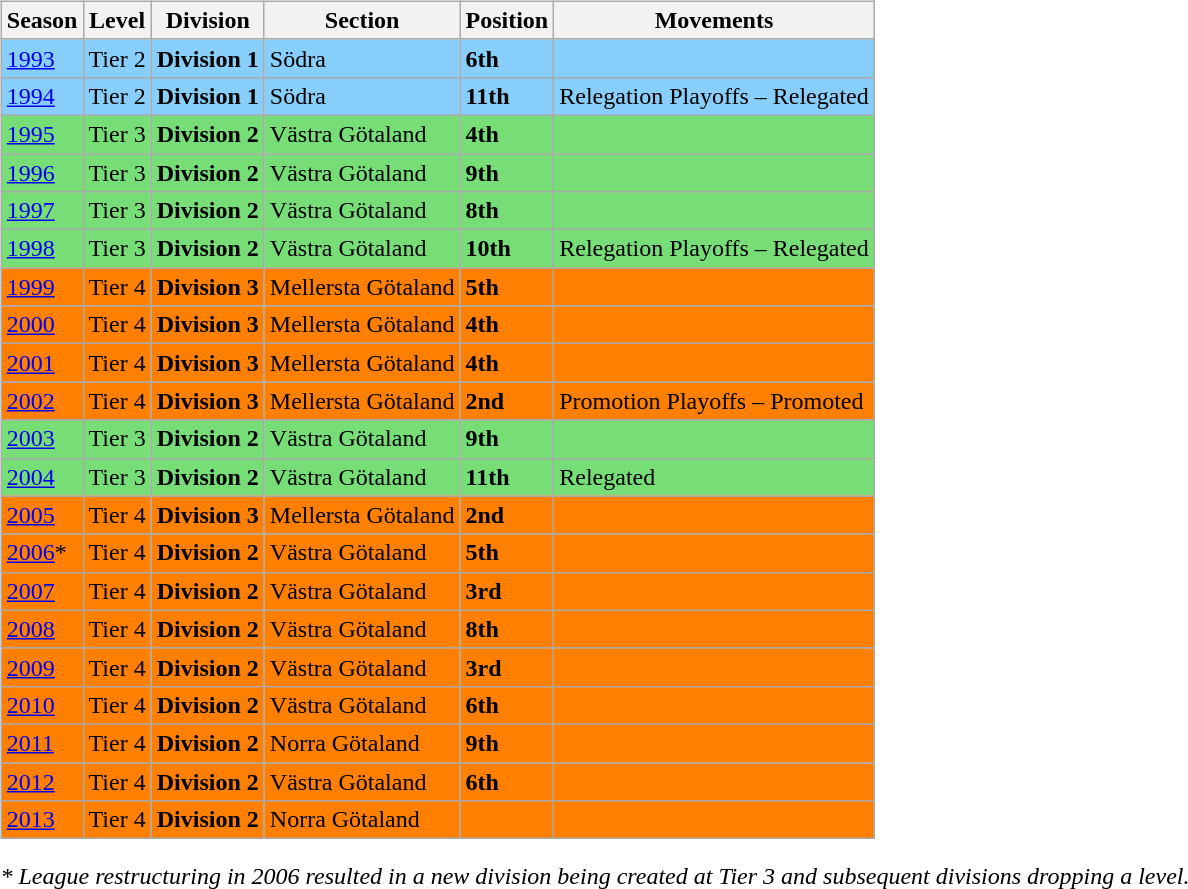<table>
<tr>
<td valign="top" width=0%><br><table class="wikitable">
<tr style="background:#f0f6fa;">
<th><strong>Season</strong></th>
<th><strong>Level</strong></th>
<th><strong>Division</strong></th>
<th><strong>Section</strong></th>
<th><strong>Position</strong></th>
<th><strong>Movements</strong></th>
</tr>
<tr>
<td style="background:#87CEFA;"><a href='#'>1993</a></td>
<td style="background:#87CEFA;">Tier 2</td>
<td style="background:#87CEFA;"><strong>Division 1</strong></td>
<td style="background:#87CEFA;">Södra</td>
<td style="background:#87CEFA;"><strong>6th</strong></td>
<td style="background:#87CEFA;"></td>
</tr>
<tr>
<td style="background:#87CEFA;"><a href='#'>1994</a></td>
<td style="background:#87CEFA;">Tier 2</td>
<td style="background:#87CEFA;"><strong>Division 1</strong></td>
<td style="background:#87CEFA;">Södra</td>
<td style="background:#87CEFA;"><strong>11th</strong></td>
<td style="background:#87CEFA;">Relegation Playoffs – Relegated</td>
</tr>
<tr>
<td style="background:#77DD77;"><a href='#'>1995</a></td>
<td style="background:#77DD77;">Tier 3</td>
<td style="background:#77DD77;"><strong>Division 2</strong></td>
<td style="background:#77DD77;">Västra Götaland</td>
<td style="background:#77DD77;"><strong>4th</strong></td>
<td style="background:#77DD77;"></td>
</tr>
<tr>
<td style="background:#77DD77;"><a href='#'>1996</a></td>
<td style="background:#77DD77;">Tier 3</td>
<td style="background:#77DD77;"><strong>Division 2</strong></td>
<td style="background:#77DD77;">Västra Götaland</td>
<td style="background:#77DD77;"><strong>9th</strong></td>
<td style="background:#77DD77;"></td>
</tr>
<tr>
<td style="background:#77DD77;"><a href='#'>1997</a></td>
<td style="background:#77DD77;">Tier 3</td>
<td style="background:#77DD77;"><strong>Division 2</strong></td>
<td style="background:#77DD77;">Västra Götaland</td>
<td style="background:#77DD77;"><strong>8th</strong></td>
<td style="background:#77DD77;"></td>
</tr>
<tr>
<td style="background:#77DD77;"><a href='#'>1998</a></td>
<td style="background:#77DD77;">Tier 3</td>
<td style="background:#77DD77;"><strong>Division 2</strong></td>
<td style="background:#77DD77;">Västra Götaland</td>
<td style="background:#77DD77;"><strong>10th</strong></td>
<td style="background:#77DD77;">Relegation Playoffs – Relegated</td>
</tr>
<tr>
<td style="background:#FF7F00;"><a href='#'>1999</a></td>
<td style="background:#FF7F00;">Tier 4</td>
<td style="background:#FF7F00;"><strong>Division 3</strong></td>
<td style="background:#FF7F00;">Mellersta Götaland</td>
<td style="background:#FF7F00;"><strong>5th</strong></td>
<td style="background:#FF7F00;"></td>
</tr>
<tr>
<td style="background:#FF7F00;"><a href='#'>2000</a></td>
<td style="background:#FF7F00;">Tier 4</td>
<td style="background:#FF7F00;"><strong>Division 3</strong></td>
<td style="background:#FF7F00;">Mellersta Götaland</td>
<td style="background:#FF7F00;"><strong>4th</strong></td>
<td style="background:#FF7F00;"></td>
</tr>
<tr>
<td style="background:#FF7F00;"><a href='#'>2001</a></td>
<td style="background:#FF7F00;">Tier 4</td>
<td style="background:#FF7F00;"><strong>Division 3</strong></td>
<td style="background:#FF7F00;">Mellersta Götaland</td>
<td style="background:#FF7F00;"><strong>4th</strong></td>
<td style="background:#FF7F00;"></td>
</tr>
<tr>
<td style="background:#FF7F00;"><a href='#'>2002</a></td>
<td style="background:#FF7F00;">Tier 4</td>
<td style="background:#FF7F00;"><strong>Division 3</strong></td>
<td style="background:#FF7F00;">Mellersta Götaland</td>
<td style="background:#FF7F00;"><strong>2nd</strong></td>
<td style="background:#FF7F00;">Promotion Playoffs – Promoted</td>
</tr>
<tr>
<td style="background:#77DD77;"><a href='#'>2003</a></td>
<td style="background:#77DD77;">Tier 3</td>
<td style="background:#77DD77;"><strong>Division 2</strong></td>
<td style="background:#77DD77;">Västra Götaland</td>
<td style="background:#77DD77;"><strong>9th</strong></td>
<td style="background:#77DD77;"></td>
</tr>
<tr>
<td style="background:#77DD77;"><a href='#'>2004</a></td>
<td style="background:#77DD77;">Tier 3</td>
<td style="background:#77DD77;"><strong>Division 2</strong></td>
<td style="background:#77DD77;">Västra Götaland</td>
<td style="background:#77DD77;"><strong>11th</strong></td>
<td style="background:#77DD77;">Relegated</td>
</tr>
<tr>
<td style="background:#FF7F00;"><a href='#'>2005</a></td>
<td style="background:#FF7F00;">Tier 4</td>
<td style="background:#FF7F00;"><strong>Division 3</strong></td>
<td style="background:#FF7F00;">Mellersta Götaland</td>
<td style="background:#FF7F00;"><strong>2nd</strong></td>
<td style="background:#FF7F00;"></td>
</tr>
<tr>
<td style="background:#FF7F00;"><a href='#'>2006</a>*</td>
<td style="background:#FF7F00;">Tier 4</td>
<td style="background:#FF7F00;"><strong>Division 2</strong></td>
<td style="background:#FF7F00;">Västra Götaland</td>
<td style="background:#FF7F00;"><strong>5th</strong></td>
<td style="background:#FF7F00;"></td>
</tr>
<tr>
<td style="background:#FF7F00;"><a href='#'>2007</a></td>
<td style="background:#FF7F00;">Tier 4</td>
<td style="background:#FF7F00;"><strong>Division 2</strong></td>
<td style="background:#FF7F00;">Västra Götaland</td>
<td style="background:#FF7F00;"><strong>3rd</strong></td>
<td style="background:#FF7F00;"></td>
</tr>
<tr>
<td style="background:#FF7F00;"><a href='#'>2008</a></td>
<td style="background:#FF7F00;">Tier 4</td>
<td style="background:#FF7F00;"><strong>Division 2</strong></td>
<td style="background:#FF7F00;">Västra Götaland</td>
<td style="background:#FF7F00;"><strong>8th</strong></td>
<td style="background:#FF7F00;"></td>
</tr>
<tr>
<td style="background:#FF7F00;"><a href='#'>2009</a></td>
<td style="background:#FF7F00;">Tier 4</td>
<td style="background:#FF7F00;"><strong>Division 2</strong></td>
<td style="background:#FF7F00;">Västra Götaland</td>
<td style="background:#FF7F00;"><strong>3rd</strong></td>
<td style="background:#FF7F00;"></td>
</tr>
<tr>
<td style="background:#FF7F00;"><a href='#'>2010</a></td>
<td style="background:#FF7F00;">Tier 4</td>
<td style="background:#FF7F00;"><strong>Division 2</strong></td>
<td style="background:#FF7F00;">Västra Götaland</td>
<td style="background:#FF7F00;"><strong>6th</strong></td>
<td style="background:#FF7F00;"></td>
</tr>
<tr>
<td style="background:#FF7F00;"><a href='#'>2011</a></td>
<td style="background:#FF7F00;">Tier 4</td>
<td style="background:#FF7F00;"><strong>Division 2</strong></td>
<td style="background:#FF7F00;">Norra Götaland</td>
<td style="background:#FF7F00;"><strong>9th</strong></td>
<td style="background:#FF7F00;"></td>
</tr>
<tr>
<td style="background:#FF7F00;"><a href='#'>2012</a></td>
<td style="background:#FF7F00;">Tier 4</td>
<td style="background:#FF7F00;"><strong>Division 2</strong></td>
<td style="background:#FF7F00;">Västra Götaland</td>
<td style="background:#FF7F00;"><strong>6th</strong></td>
<td style="background:#FF7F00;"></td>
</tr>
<tr>
<td style="background:#FF7F00;"><a href='#'>2013</a></td>
<td style="background:#FF7F00;">Tier 4</td>
<td style="background:#FF7F00;"><strong>Division 2</strong></td>
<td style="background:#FF7F00;">Norra Götaland</td>
<td style="background:#FF7F00;"></td>
<td style="background:#FF7F00;"></td>
</tr>
</table>
<em>* League restructuring in 2006 resulted in a new division being created at Tier 3 and subsequent divisions dropping a level.</em></td>
</tr>
</table>
